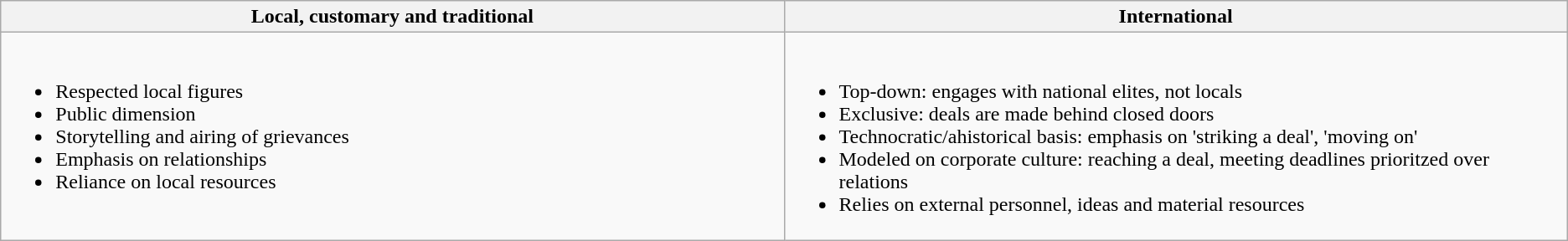<table class="wikitable">
<tr>
<th>Local, customary and traditional</th>
<th>International</th>
</tr>
<tr valign="top">
<td width="50%"><br><ul><li>Respected local figures</li><li>Public dimension</li><li>Storytelling and airing of grievances</li><li>Emphasis on relationships</li><li>Reliance on local resources</li></ul></td>
<td width="50%"><br><ul><li>Top-down: engages with national elites, not locals</li><li>Exclusive: deals are made behind closed doors</li><li>Technocratic/ahistorical basis: emphasis on 'striking a deal', 'moving on'</li><li>Modeled on corporate culture: reaching a deal, meeting deadlines prioritzed over relations</li><li>Relies on external personnel, ideas and material resources</li></ul></td>
</tr>
</table>
